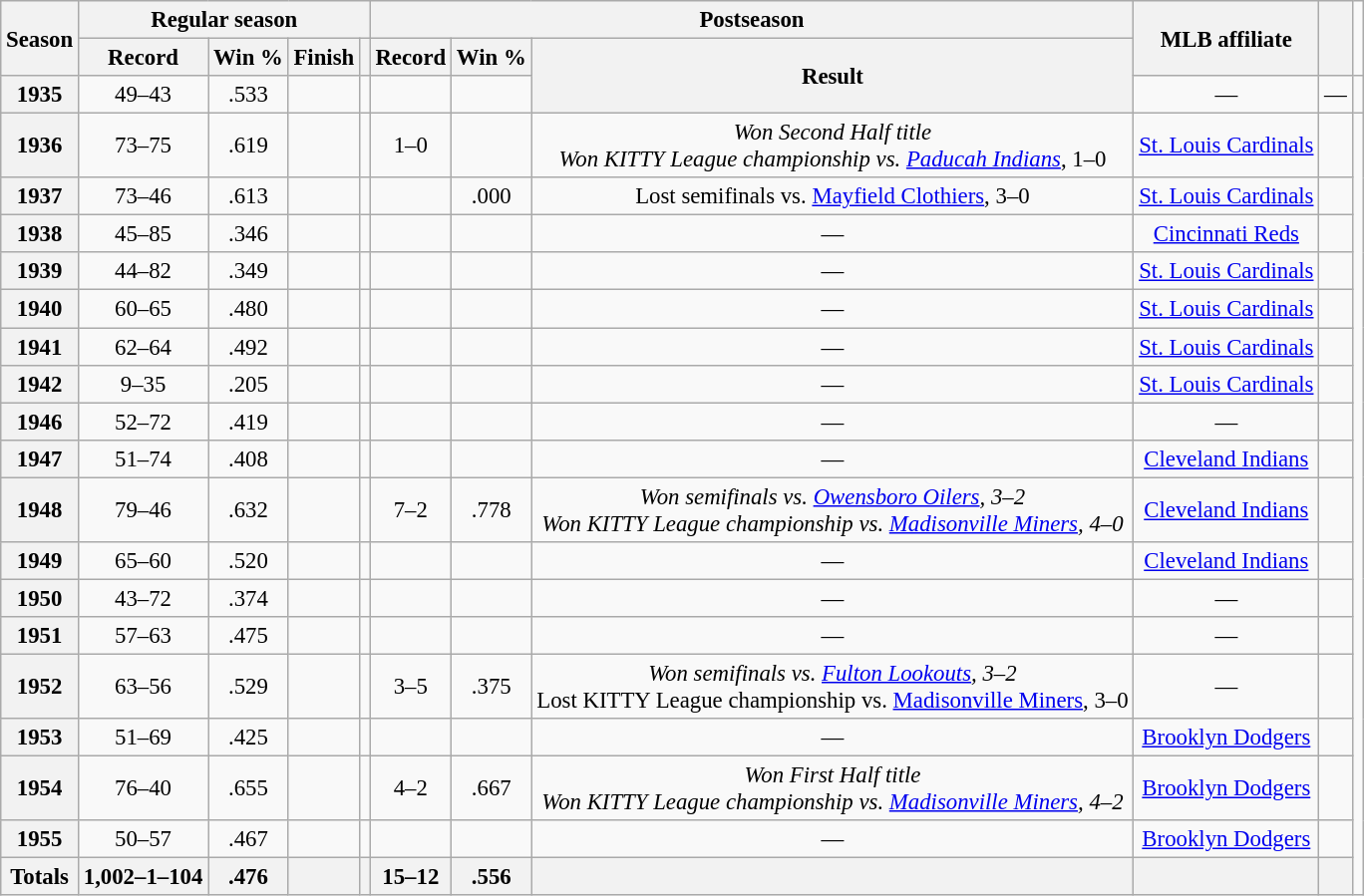<table class="wikitable sortable plainrowheaders" style="font-size: 95%; text-align:center;">
<tr>
<th rowspan="2" scope="col">Season</th>
<th colspan="4" scope="col">Regular season</th>
<th colspan="3" scope="col">Postseason</th>
<th rowspan="2" scope="col">MLB affiliate</th>
<th rowspan="2" class="unsortable" scope="col"></th>
</tr>
<tr>
<th scope="col">Record</th>
<th scope="col">Win %</th>
<th scope="col">Finish</th>
<th scope="col"></th>
<th scope="col">Record</th>
<th scope="col">Win %</th>
<th class="unsortable" rowspan="2" scope="col">Result</th>
</tr>
<tr>
<th scope="row" style="text-align:center">1935</th>
<td>49–43</td>
<td>.533</td>
<td></td>
<td></td>
<td></td>
<td></td>
<td>—</td>
<td>—</td>
<td></td>
</tr>
<tr>
<th scope="row" style="text-align:center">1936</th>
<td>73–75</td>
<td>.619</td>
<td></td>
<td></td>
<td>1–0</td>
<td></td>
<td><em>Won Second Half title</em><br><em>Won KITTY League championship vs. <a href='#'>Paducah Indians</a></em>, 1–0</td>
<td><a href='#'>St. Louis Cardinals</a></td>
<td></td>
</tr>
<tr>
<th scope="row" style="text-align:center">1937</th>
<td>73–46</td>
<td>.613</td>
<td></td>
<td></td>
<td></td>
<td>.000</td>
<td>Lost semifinals vs. <a href='#'>Mayfield Clothiers</a>, 3–0</td>
<td><a href='#'>St. Louis Cardinals</a></td>
<td></td>
</tr>
<tr>
<th scope="row" style="text-align:center">1938</th>
<td>45–85</td>
<td>.346</td>
<td></td>
<td></td>
<td></td>
<td></td>
<td>—</td>
<td><a href='#'>Cincinnati Reds</a></td>
<td></td>
</tr>
<tr>
<th scope="row" style="text-align:center">1939</th>
<td>44–82</td>
<td>.349</td>
<td></td>
<td></td>
<td></td>
<td></td>
<td>—</td>
<td><a href='#'>St. Louis Cardinals</a></td>
<td></td>
</tr>
<tr>
<th scope="row" style="text-align:center">1940</th>
<td>60–65</td>
<td>.480</td>
<td></td>
<td></td>
<td></td>
<td></td>
<td>—</td>
<td><a href='#'>St. Louis Cardinals</a></td>
<td></td>
</tr>
<tr>
<th scope="row" style="text-align:center">1941</th>
<td>62–64</td>
<td>.492</td>
<td></td>
<td></td>
<td></td>
<td></td>
<td>—</td>
<td><a href='#'>St. Louis Cardinals</a></td>
<td></td>
</tr>
<tr>
<th scope="row" style="text-align:center">1942</th>
<td>9–35</td>
<td>.205</td>
<td></td>
<td></td>
<td></td>
<td></td>
<td>—</td>
<td><a href='#'>St. Louis Cardinals</a></td>
<td></td>
</tr>
<tr>
<th scope="row" style="text-align:center">1946</th>
<td>52–72</td>
<td>.419</td>
<td></td>
<td></td>
<td></td>
<td></td>
<td>—</td>
<td>—</td>
<td></td>
</tr>
<tr>
<th scope="row" style="text-align:center">1947</th>
<td>51–74</td>
<td>.408</td>
<td></td>
<td></td>
<td></td>
<td></td>
<td>—</td>
<td><a href='#'>Cleveland Indians</a></td>
<td></td>
</tr>
<tr>
<th scope="row" style="text-align:center">1948</th>
<td>79–46</td>
<td>.632</td>
<td></td>
<td></td>
<td>7–2</td>
<td>.778</td>
<td><em>Won semifinals vs. <a href='#'>Owensboro Oilers</a>, 3–2</em><br><em>Won KITTY League championship vs. <a href='#'>Madisonville Miners</a>, 4–0</em></td>
<td><a href='#'>Cleveland Indians</a></td>
<td></td>
</tr>
<tr>
<th scope="row" style="text-align:center">1949</th>
<td>65–60</td>
<td>.520</td>
<td></td>
<td></td>
<td></td>
<td></td>
<td>—</td>
<td><a href='#'>Cleveland Indians</a></td>
<td></td>
</tr>
<tr>
<th scope="row" style="text-align:center">1950</th>
<td>43–72</td>
<td>.374</td>
<td></td>
<td></td>
<td></td>
<td></td>
<td>—</td>
<td>—</td>
<td></td>
</tr>
<tr>
<th scope="row" style="text-align:center">1951</th>
<td>57–63</td>
<td>.475</td>
<td></td>
<td></td>
<td></td>
<td></td>
<td>—</td>
<td>—</td>
<td></td>
</tr>
<tr>
<th scope="row" style="text-align:center">1952</th>
<td>63–56</td>
<td>.529</td>
<td></td>
<td></td>
<td>3–5</td>
<td>.375</td>
<td><em>Won semifinals vs. <a href='#'>Fulton Lookouts</a>, 3–2</em><br>Lost KITTY League championship vs. <a href='#'>Madisonville Miners</a>, 3–0</td>
<td>—</td>
<td></td>
</tr>
<tr>
<th scope="row" style="text-align:center">1953</th>
<td>51–69</td>
<td>.425</td>
<td></td>
<td></td>
<td></td>
<td></td>
<td>—</td>
<td><a href='#'>Brooklyn Dodgers</a></td>
<td></td>
</tr>
<tr>
<th scope="row" style="text-align:center">1954</th>
<td>76–40</td>
<td>.655</td>
<td></td>
<td></td>
<td>4–2</td>
<td>.667</td>
<td><em>Won First Half title</em><br><em>Won KITTY League championship vs. <a href='#'>Madisonville Miners</a>, 4–2</em></td>
<td><a href='#'>Brooklyn Dodgers</a></td>
<td></td>
</tr>
<tr>
<th scope="row" style="text-align:center">1955</th>
<td>50–57</td>
<td>.467</td>
<td></td>
<td></td>
<td></td>
<td></td>
<td>—</td>
<td><a href='#'>Brooklyn Dodgers</a></td>
<td></td>
</tr>
<tr class="sortbottom">
<th scope="row" style="text-align:center"><strong>Totals</strong></th>
<th>1,002–1–104</th>
<th>.476</th>
<th></th>
<th></th>
<th>15–12</th>
<th>.556</th>
<th></th>
<th></th>
<th></th>
</tr>
</table>
